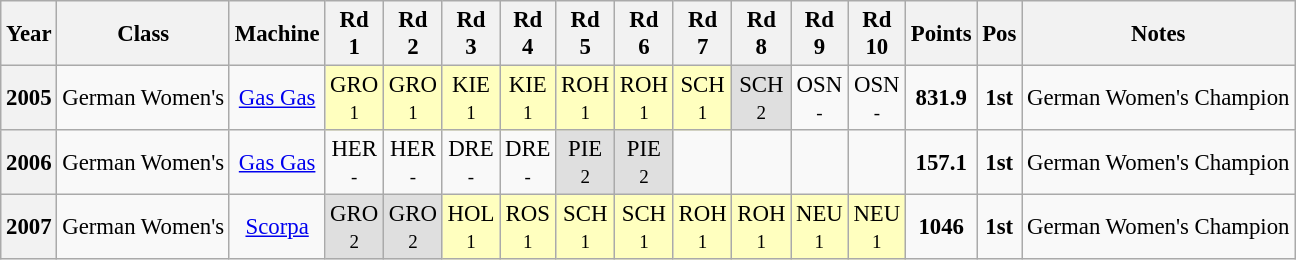<table class="wikitable" style="text-align:center; font-size:95%">
<tr valign="top">
<th valign="middle">Year</th>
<th valign="middle">Class</th>
<th valign="middle">Machine</th>
<th>Rd<br>1</th>
<th>Rd<br>2</th>
<th>Rd<br>3</th>
<th>Rd<br>4</th>
<th>Rd<br>5</th>
<th>Rd<br>6</th>
<th>Rd<br>7</th>
<th>Rd<br>8</th>
<th>Rd<br>9</th>
<th>Rd<br>10</th>
<th valign="middle">Points</th>
<th valign="middle">Pos</th>
<th valign="middle">Notes</th>
</tr>
<tr>
<th>2005</th>
<td align="left"> German Women's</td>
<td><a href='#'>Gas Gas</a></td>
<td style="background:#FFFFBF;">GRO<br><small>1</small></td>
<td style="background:#FFFFBF;">GRO<br><small>1</small></td>
<td style="background:#FFFFBF;">KIE<br><small>1</small></td>
<td style="background:#FFFFBF;">KIE<br><small>1</small></td>
<td style="background:#FFFFBF;">ROH<br><small>1</small></td>
<td style="background:#FFFFBF;">ROH<br><small>1</small></td>
<td style="background:#FFFFBF;">SCH<br><small>1</small></td>
<td style="background:#DFDFDF;">SCH<br><small>2</small></td>
<td>OSN<br><small>-</small></td>
<td>OSN<br><small>-</small></td>
<td><strong>831.9</strong></td>
<td><strong>1st</strong></td>
<td>German Women's Champion</td>
</tr>
<tr>
<th>2006</th>
<td align="left"> German Women's</td>
<td><a href='#'>Gas Gas</a></td>
<td>HER<br><small>-</small></td>
<td>HER<br><small>-</small></td>
<td>DRE<br><small>-</small></td>
<td>DRE<br><small>-</small></td>
<td style="background:#DFDFDF;">PIE<br><small>2</small></td>
<td style="background:#DFDFDF;">PIE<br><small>2</small></td>
<td></td>
<td></td>
<td></td>
<td></td>
<td><strong>157.1</strong></td>
<td><strong>1st</strong></td>
<td>German Women's Champion</td>
</tr>
<tr>
<th>2007</th>
<td align="left"> German Women's</td>
<td><a href='#'>Scorpa</a></td>
<td style="background:#DFDFDF;">GRO<br><small>2</small></td>
<td style="background:#DFDFDF;">GRO<br><small>2</small></td>
<td style="background:#FFFFBF;">HOL<br><small>1</small></td>
<td style="background:#FFFFBF;">ROS<br><small>1</small></td>
<td style="background:#FFFFBF;">SCH<br><small>1</small></td>
<td style="background:#FFFFBF;">SCH<br><small>1</small></td>
<td style="background:#FFFFBF;">ROH<br><small>1</small></td>
<td style="background:#FFFFBF;">ROH<br><small>1</small></td>
<td style="background:#FFFFBF;">NEU<br><small>1</small></td>
<td style="background:#FFFFBF;">NEU<br><small>1</small></td>
<td><strong>1046</strong></td>
<td><strong>1st</strong></td>
<td>German Women's Champion</td>
</tr>
</table>
